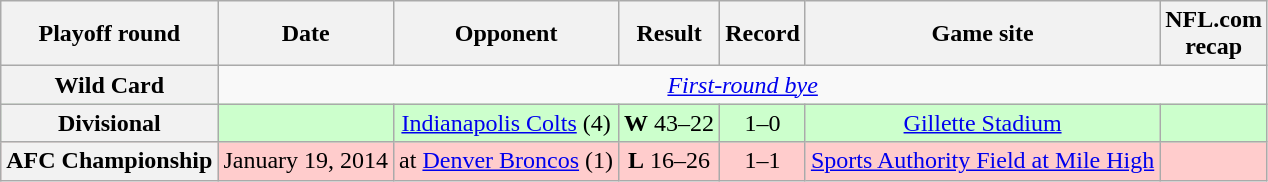<table class="wikitable" style="align=center">
<tr>
<th>Playoff round</th>
<th>Date</th>
<th>Opponent</th>
<th>Result</th>
<th>Record</th>
<th>Game site</th>
<th>NFL.com<br>recap</th>
</tr>
<tr>
<th>Wild Card</th>
<td colspan="6" style="text-align:center;"><em><a href='#'>First-round bye</a></em></td>
</tr>
<tr style="background:#cfc; text-align:center;">
<th>Divisional</th>
<td></td>
<td><a href='#'>Indianapolis Colts</a> (4)</td>
<td><strong>W</strong> 43–22</td>
<td>1–0</td>
<td><a href='#'>Gillette Stadium</a></td>
<td></td>
</tr>
<tr style="background:#fcc; text-align:center;">
<th>AFC Championship</th>
<td>January 19, 2014</td>
<td>at <a href='#'>Denver Broncos</a> (1)</td>
<td><strong>L</strong> 16–26</td>
<td>1–1</td>
<td><a href='#'>Sports Authority Field at Mile High</a></td>
<td></td>
</tr>
</table>
